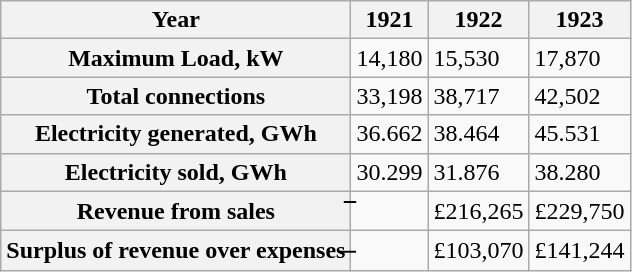<table class="wikitable">
<tr>
<th>Year</th>
<th>1921</th>
<th>1922</th>
<th>1923</th>
</tr>
<tr>
<th>Maximum Load, kW</th>
<td>14,180</td>
<td>15,530</td>
<td>17,870</td>
</tr>
<tr>
<th>Total connections</th>
<td>33,198</td>
<td>38,717</td>
<td>42,502</td>
</tr>
<tr>
<th>Electricity generated, GWh</th>
<td>36.662</td>
<td>38.464</td>
<td>45.531</td>
</tr>
<tr>
<th>Electricity sold, GWh</th>
<td>30.299</td>
<td>31.876</td>
<td>38.280</td>
</tr>
<tr>
<th>Revenue from sales</th>
<td>̅</td>
<td>£216,265</td>
<td>£229,750</td>
</tr>
<tr>
<th>Surplus of revenue over expenses</th>
<td>̶</td>
<td>£103,070</td>
<td>£141,244</td>
</tr>
</table>
